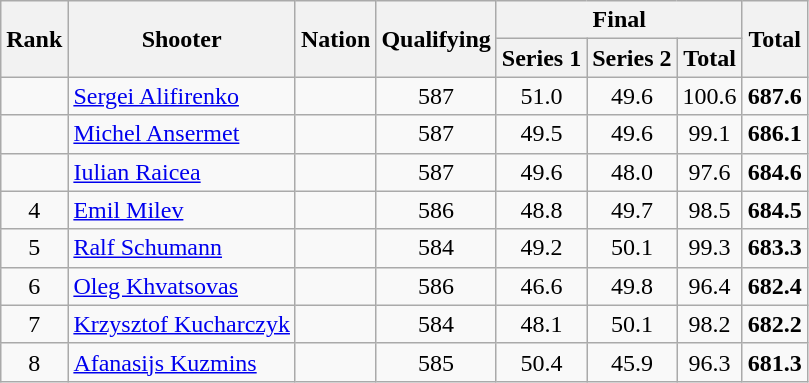<table class="wikitable sortable" style="text-align: center">
<tr>
<th rowspan=2>Rank</th>
<th rowspan=2>Shooter</th>
<th rowspan=2>Nation</th>
<th rowspan=2>Qualifying</th>
<th colspan=3>Final</th>
<th rowspan=2>Total</th>
</tr>
<tr>
<th>Series 1</th>
<th>Series 2</th>
<th>Total</th>
</tr>
<tr>
<td></td>
<td align=left><a href='#'>Sergei Alifirenko</a></td>
<td align=left></td>
<td>587</td>
<td>51.0</td>
<td>49.6</td>
<td>100.6</td>
<td><strong>687.6</strong></td>
</tr>
<tr>
<td></td>
<td align=left><a href='#'>Michel Ansermet</a></td>
<td align=left></td>
<td>587</td>
<td>49.5</td>
<td>49.6</td>
<td>99.1</td>
<td><strong>686.1</strong></td>
</tr>
<tr>
<td></td>
<td align=left><a href='#'>Iulian Raicea</a></td>
<td align=left></td>
<td>587</td>
<td>49.6</td>
<td>48.0</td>
<td>97.6</td>
<td><strong>684.6</strong></td>
</tr>
<tr>
<td>4</td>
<td align=left><a href='#'>Emil Milev</a></td>
<td align=left></td>
<td>586</td>
<td>48.8</td>
<td>49.7</td>
<td>98.5</td>
<td><strong>684.5</strong></td>
</tr>
<tr>
<td>5</td>
<td align=left><a href='#'>Ralf Schumann</a></td>
<td align=left></td>
<td>584</td>
<td>49.2</td>
<td>50.1</td>
<td>99.3</td>
<td><strong>683.3</strong></td>
</tr>
<tr>
<td>6</td>
<td align=left><a href='#'>Oleg Khvatsovas</a></td>
<td align=left></td>
<td>586</td>
<td>46.6</td>
<td>49.8</td>
<td>96.4</td>
<td><strong>682.4</strong></td>
</tr>
<tr>
<td>7</td>
<td align=left><a href='#'>Krzysztof Kucharczyk</a></td>
<td align=left></td>
<td>584</td>
<td>48.1</td>
<td>50.1</td>
<td>98.2</td>
<td><strong>682.2</strong></td>
</tr>
<tr>
<td>8</td>
<td align=left><a href='#'>Afanasijs Kuzmins</a></td>
<td align=left></td>
<td>585</td>
<td>50.4</td>
<td>45.9</td>
<td>96.3</td>
<td><strong>681.3</strong></td>
</tr>
</table>
